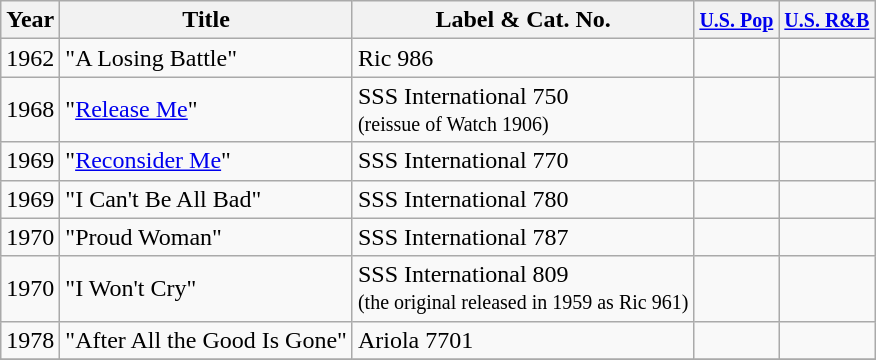<table class=wikitable>
<tr>
<th>Year</th>
<th>Title</th>
<th>Label & Cat. No.</th>
<th><small><a href='#'>U.S. Pop</a></small></th>
<th><small><a href='#'>U.S. R&B</a></small></th>
</tr>
<tr>
<td>1962</td>
<td>"A Losing Battle"</td>
<td>Ric 986</td>
<td></td>
<td></td>
</tr>
<tr>
<td>1968</td>
<td>"<a href='#'>Release Me</a>"</td>
<td>SSS International 750<br><small>(reissue of Watch 1906)</small></td>
<td></td>
<td></td>
</tr>
<tr>
<td>1969</td>
<td>"<a href='#'>Reconsider Me</a>"</td>
<td>SSS International 770</td>
<td></td>
<td></td>
</tr>
<tr>
<td>1969</td>
<td>"I Can't Be All Bad"</td>
<td>SSS International 780</td>
<td></td>
<td></td>
</tr>
<tr>
<td>1970</td>
<td>"Proud Woman"</td>
<td>SSS International 787</td>
<td></td>
<td></td>
</tr>
<tr>
<td>1970</td>
<td>"I Won't Cry"</td>
<td>SSS International 809<br><small>(the original released in 1959 as Ric 961)</small></td>
<td></td>
<td></td>
</tr>
<tr>
<td>1978</td>
<td>"After All the Good Is Gone"</td>
<td>Ariola 7701</td>
<td></td>
<td></td>
</tr>
<tr>
</tr>
</table>
